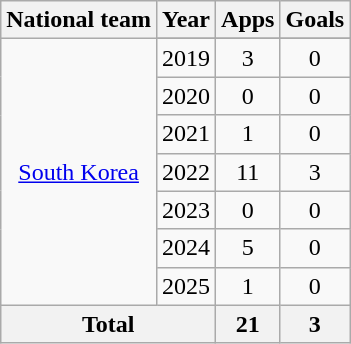<table class="wikitable" style="text-align:center">
<tr>
<th>National team</th>
<th>Year</th>
<th>Apps</th>
<th>Goals</th>
</tr>
<tr>
<td rowspan="8"><a href='#'>South Korea</a></td>
</tr>
<tr>
<td>2019</td>
<td>3</td>
<td>0</td>
</tr>
<tr>
<td>2020</td>
<td>0</td>
<td>0</td>
</tr>
<tr>
<td>2021</td>
<td>1</td>
<td>0</td>
</tr>
<tr>
<td>2022</td>
<td>11</td>
<td>3</td>
</tr>
<tr>
<td>2023</td>
<td>0</td>
<td>0</td>
</tr>
<tr>
<td>2024</td>
<td>5</td>
<td>0</td>
</tr>
<tr>
<td>2025</td>
<td>1</td>
<td>0</td>
</tr>
<tr>
<th colspan="2">Total</th>
<th>21</th>
<th>3</th>
</tr>
</table>
